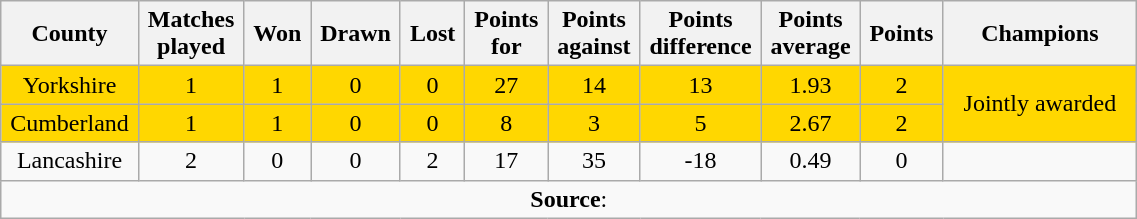<table class="wikitable plainrowheaders" style="text-align: center; width: 60%">
<tr>
<th scope="col" style="width: 5%;">County</th>
<th scope="col" style="width: 5%;">Matches played</th>
<th scope="col" style="width: 5%;">Won</th>
<th scope="col" style="width: 5%;">Drawn</th>
<th scope="col" style="width: 5%;">Lost</th>
<th scope="col" style="width: 5%;">Points for</th>
<th scope="col" style="width: 5%;">Points against</th>
<th scope="col" style="width: 5%;">Points difference</th>
<th scope="col" style="width: 5%;">Points average</th>
<th scope="col" style="width: 5%;">Points</th>
<th scope="col" style="width: 15%;">Champions</th>
</tr>
<tr style="background: gold;">
<td>Yorkshire</td>
<td>1</td>
<td>1</td>
<td>0</td>
<td>0</td>
<td>27</td>
<td>14</td>
<td>13</td>
<td>1.93</td>
<td>2</td>
<td rowspan="2">Jointly awarded</td>
</tr>
<tr style="background: gold;">
<td>Cumberland</td>
<td>1</td>
<td>1</td>
<td>0</td>
<td>0</td>
<td>8</td>
<td>3</td>
<td>5</td>
<td>2.67</td>
<td>2</td>
</tr>
<tr>
<td>Lancashire</td>
<td>2</td>
<td>0</td>
<td>0</td>
<td>2</td>
<td>17</td>
<td>35</td>
<td>-18</td>
<td>0.49</td>
<td>0</td>
<td></td>
</tr>
<tr>
<td colspan="11"><strong>Source</strong>:</td>
</tr>
</table>
